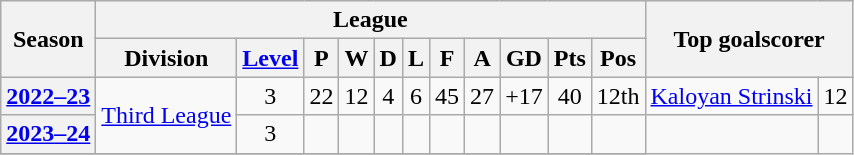<table class="wikitable plainrowheaders sortable" style="text-align: center">
<tr>
<th rowspan=2>Season</th>
<th colspan=11>League</th>
<th rowspan=2 colspan=2>Top goalscorer</th>
</tr>
<tr>
<th scope=col>Division</th>
<th scope=col><a href='#'>Level</a></th>
<th scope=col>P</th>
<th scope=col>W</th>
<th scope=col>D</th>
<th scope=col>L</th>
<th scope=col>F</th>
<th scope=col>A</th>
<th scope=col>GD</th>
<th scope=col>Pts</th>
<th scope=col data-sort-type="number">Pos</th>
</tr>
<tr>
<th scope=row rowspan=1><a href='#'>2022–23</a></th>
<td rowspan=2><a href='#'>Third League</a></td>
<td rowspan=1>3</td>
<td rowspan=1>22</td>
<td rowspan=1>12</td>
<td rowspan=1>4</td>
<td rowspan=1>6</td>
<td rowspan=1>45</td>
<td rowspan=1>27</td>
<td rowspan=1>+17</td>
<td rowspan=1>40</td>
<td rowspan=1>12th</td>
<td rowspan=1> <a href='#'>Kaloyan Strinski</a></td>
<td rowspan=1>12</td>
</tr>
<tr>
<th scope=row rowspan=1><a href='#'>2023–24</a></th>
<td rowspan=1>3</td>
<td rowspan=1></td>
<td rowspan=1></td>
<td rowspan=1></td>
<td rowspan=1></td>
<td rowspan=1></td>
<td rowspan=1></td>
<td rowspan=1></td>
<td rowspan=1></td>
<td rowspan=1></td>
<td rowspan=2></td>
</tr>
<tr>
</tr>
</table>
